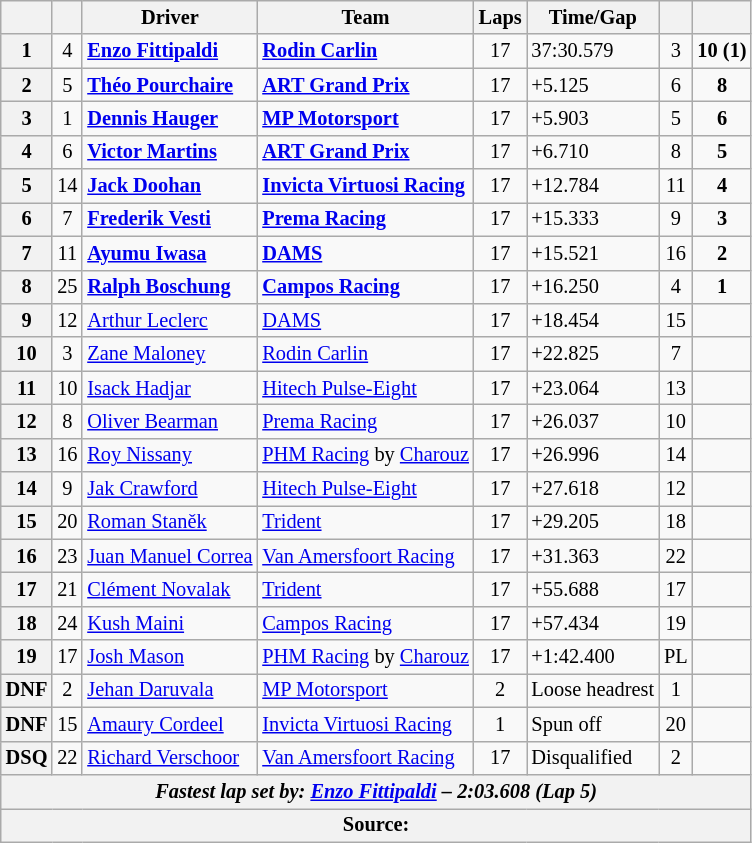<table class="wikitable" style="font-size:85%">
<tr>
<th></th>
<th></th>
<th>Driver</th>
<th>Team</th>
<th>Laps</th>
<th>Time/Gap</th>
<th></th>
<th></th>
</tr>
<tr>
<th>1</th>
<td align="center">4</td>
<td> <strong><a href='#'>Enzo Fittipaldi</a></strong></td>
<td><strong><a href='#'>Rodin Carlin</a></strong></td>
<td align="center">17</td>
<td>37:30.579</td>
<td align="center">3</td>
<td align="center"><strong>10 (1)</strong></td>
</tr>
<tr>
<th>2</th>
<td align="center">5</td>
<td> <strong><a href='#'>Théo Pourchaire</a></strong></td>
<td><strong><a href='#'>ART Grand Prix</a></strong></td>
<td align="center">17</td>
<td>+5.125</td>
<td align="center">6</td>
<td align="center"><strong>8</strong></td>
</tr>
<tr>
<th>3</th>
<td align="center">1</td>
<td> <strong><a href='#'>Dennis Hauger</a></strong></td>
<td><strong><a href='#'>MP Motorsport</a></strong></td>
<td align="center">17</td>
<td>+5.903</td>
<td align="center">5</td>
<td align="center"><strong>6</strong></td>
</tr>
<tr>
<th>4</th>
<td align="center">6</td>
<td> <strong><a href='#'>Victor Martins</a></strong></td>
<td><strong><a href='#'>ART Grand Prix</a></strong></td>
<td align="center">17</td>
<td>+6.710</td>
<td align="center">8</td>
<td align="center"><strong>5</strong></td>
</tr>
<tr>
<th>5</th>
<td align="center">14</td>
<td> <strong><a href='#'>Jack Doohan</a></strong></td>
<td><strong><a href='#'>Invicta Virtuosi Racing</a></strong></td>
<td align="center">17</td>
<td>+12.784</td>
<td align="center">11</td>
<td align="center"><strong>4</strong></td>
</tr>
<tr>
<th>6</th>
<td align="center">7</td>
<td> <strong><a href='#'>Frederik Vesti</a></strong></td>
<td><strong><a href='#'>Prema Racing</a></strong></td>
<td align="center">17</td>
<td>+15.333</td>
<td align="center">9</td>
<td align="center"><strong>3</strong></td>
</tr>
<tr>
<th>7</th>
<td align="center">11</td>
<td> <strong><a href='#'>Ayumu Iwasa</a></strong></td>
<td><strong><a href='#'>DAMS</a></strong></td>
<td align="center">17</td>
<td>+15.521</td>
<td align="center">16</td>
<td align="center"><strong>2</strong></td>
</tr>
<tr>
<th>8</th>
<td align="center">25</td>
<td> <strong><a href='#'>Ralph Boschung</a></strong></td>
<td><strong><a href='#'>Campos Racing</a></strong></td>
<td align="center">17</td>
<td>+16.250</td>
<td align="center">4</td>
<td align="center"><strong>1</strong></td>
</tr>
<tr>
<th>9</th>
<td align="center">12</td>
<td> <a href='#'>Arthur Leclerc</a></td>
<td><a href='#'>DAMS</a></td>
<td align="center">17</td>
<td>+18.454</td>
<td align="center">15</td>
<td align="center"></td>
</tr>
<tr>
<th>10</th>
<td align="center">3</td>
<td> <a href='#'>Zane Maloney</a></td>
<td><a href='#'>Rodin Carlin</a></td>
<td align="center">17</td>
<td>+22.825</td>
<td align="center">7</td>
<td align="center"></td>
</tr>
<tr>
<th>11</th>
<td align="center">10</td>
<td> <a href='#'>Isack Hadjar</a></td>
<td><a href='#'>Hitech Pulse-Eight</a></td>
<td align="center">17</td>
<td>+23.064</td>
<td align="center">13</td>
<td align="center"></td>
</tr>
<tr>
<th>12</th>
<td align="center">8</td>
<td> <a href='#'>Oliver Bearman</a></td>
<td><a href='#'>Prema Racing</a></td>
<td align="center">17</td>
<td>+26.037</td>
<td align="center">10</td>
<td align="center"></td>
</tr>
<tr>
<th>13</th>
<td align="center">16</td>
<td> <a href='#'>Roy Nissany</a></td>
<td><a href='#'>PHM Racing</a> by <a href='#'>Charouz</a></td>
<td align="center">17</td>
<td>+26.996</td>
<td align="center">14</td>
<td align="center"></td>
</tr>
<tr>
<th>14</th>
<td align="center">9</td>
<td> <a href='#'>Jak Crawford</a></td>
<td><a href='#'>Hitech Pulse-Eight</a></td>
<td align="center">17</td>
<td>+27.618</td>
<td align="center">12</td>
<td align="center"></td>
</tr>
<tr>
<th>15</th>
<td align="center">20</td>
<td> <a href='#'>Roman Staněk</a></td>
<td><a href='#'>Trident</a></td>
<td align="center">17</td>
<td>+29.205</td>
<td align="center">18</td>
<td align="center"></td>
</tr>
<tr>
<th>16</th>
<td align="center">23</td>
<td> <a href='#'>Juan Manuel Correa</a></td>
<td><a href='#'>Van Amersfoort Racing</a></td>
<td align="center">17</td>
<td>+31.363</td>
<td align="center">22</td>
<td align="center"></td>
</tr>
<tr>
<th>17</th>
<td align="center">21</td>
<td> <a href='#'>Clément Novalak</a></td>
<td><a href='#'>Trident</a></td>
<td align="center">17</td>
<td>+55.688</td>
<td align="center">17</td>
<td align="center"></td>
</tr>
<tr>
<th>18</th>
<td align="center">24</td>
<td> <a href='#'>Kush Maini</a></td>
<td><a href='#'>Campos Racing</a></td>
<td align="center">17</td>
<td>+57.434</td>
<td align="center">19</td>
<td align="center"></td>
</tr>
<tr>
<th>19</th>
<td align="center">17</td>
<td> <a href='#'>Josh Mason</a></td>
<td><a href='#'>PHM Racing</a> by <a href='#'>Charouz</a></td>
<td align="center">17</td>
<td>+1:42.400</td>
<td align="center">PL</td>
<td align="center"></td>
</tr>
<tr>
<th>DNF</th>
<td align="center">2</td>
<td> <a href='#'>Jehan Daruvala</a></td>
<td><a href='#'>MP Motorsport</a></td>
<td align="center">2</td>
<td>Loose headrest</td>
<td align="center">1</td>
<td align="center"></td>
</tr>
<tr>
<th>DNF</th>
<td align="center">15</td>
<td> <a href='#'>Amaury Cordeel</a></td>
<td><a href='#'>Invicta Virtuosi Racing</a></td>
<td align="center">1</td>
<td>Spun off</td>
<td align="center">20</td>
<td align="center"></td>
</tr>
<tr>
<th>DSQ</th>
<td align="center">22</td>
<td> <a href='#'>Richard Verschoor</a></td>
<td><a href='#'>Van Amersfoort Racing</a></td>
<td align="center">17</td>
<td>Disqualified</td>
<td align="center">2</td>
<td align="center"></td>
</tr>
<tr>
<th colspan="8"><em>Fastest lap set by:  <a href='#'>Enzo Fittipaldi</a> – 2:03.608 (Lap 5)</em></th>
</tr>
<tr>
<th colspan="8">Source:</th>
</tr>
</table>
